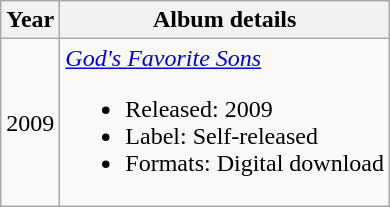<table class="wikitable" style=text-align:center;>
<tr>
<th>Year</th>
<th>Album details</th>
</tr>
<tr>
<td>2009</td>
<td align=left><em><a href='#'>God's Favorite Sons</a></em><br><ul><li>Released: 2009</li><li>Label: Self-released</li><li>Formats: Digital download</li></ul></td>
</tr>
</table>
